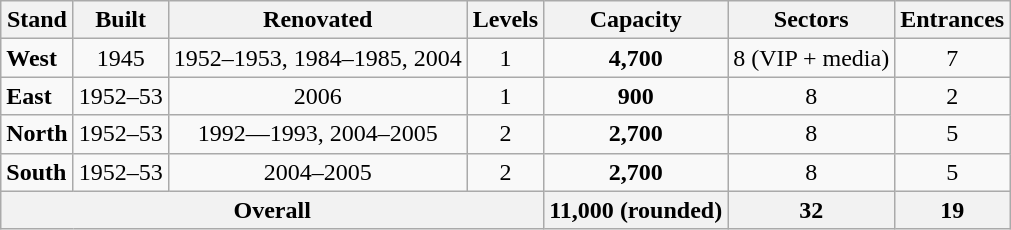<table class="wikitable" style="text-align:center">
<tr>
<th>Stand</th>
<th>Built</th>
<th>Renovated</th>
<th>Levels</th>
<th>Capacity</th>
<th>Sectors</th>
<th>Entrances</th>
</tr>
<tr>
<td style="text-align:left;"><strong>West</strong></td>
<td>1945</td>
<td>1952–1953, 1984–1985, 2004</td>
<td>1</td>
<td><strong>4,700</strong></td>
<td>8 (VIP + media)</td>
<td>7</td>
</tr>
<tr>
<td style="text-align:left;"><strong>East</strong></td>
<td>1952–53</td>
<td>2006</td>
<td>1</td>
<td><strong>900</strong></td>
<td>8</td>
<td>2</td>
</tr>
<tr>
<td style="text-align:left;"><strong>North</strong></td>
<td>1952–53</td>
<td>1992—1993, 2004–2005</td>
<td>2</td>
<td><strong>2,700</strong></td>
<td>8</td>
<td>5</td>
</tr>
<tr>
<td style="text-align:left;"><strong>South</strong></td>
<td>1952–53</td>
<td>2004–2005</td>
<td>2</td>
<td><strong>2,700</strong></td>
<td>8</td>
<td>5</td>
</tr>
<tr>
<th colspan="4"><strong>Overall</strong></th>
<th><strong>11,000</strong> (rounded)</th>
<th><strong>32</strong></th>
<th><strong>19</strong></th>
</tr>
</table>
